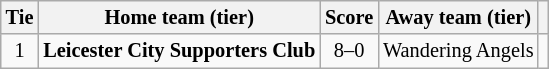<table class="wikitable" style="text-align:center; font-size:85%">
<tr>
<th>Tie</th>
<th>Home team (tier)</th>
<th>Score</th>
<th>Away team (tier)</th>
<th></th>
</tr>
<tr>
<td align="center">1</td>
<td><strong>Leicester City Supporters Club</strong></td>
<td align="center">8–0</td>
<td>Wandering Angels</td>
<td></td>
</tr>
</table>
